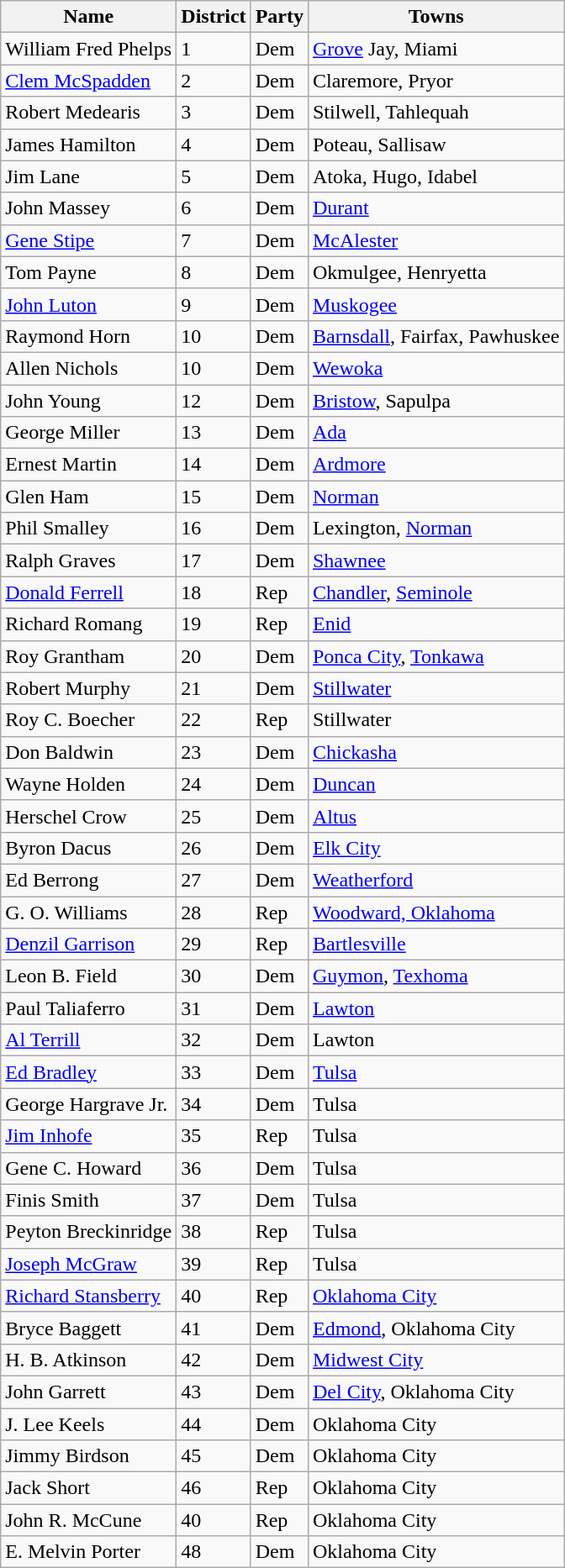<table class="wikitable sortable">
<tr>
<th>Name</th>
<th>District</th>
<th>Party</th>
<th>Towns</th>
</tr>
<tr>
<td>William Fred Phelps</td>
<td>1</td>
<td>Dem</td>
<td><a href='#'>Grove</a> Jay, Miami</td>
</tr>
<tr>
<td><a href='#'>Clem McSpadden</a></td>
<td>2</td>
<td>Dem</td>
<td>Claremore, Pryor</td>
</tr>
<tr>
<td>Robert Medearis</td>
<td>3</td>
<td>Dem</td>
<td>Stilwell, Tahlequah</td>
</tr>
<tr>
<td>James Hamilton</td>
<td>4</td>
<td>Dem</td>
<td>Poteau, Sallisaw</td>
</tr>
<tr>
<td>Jim Lane</td>
<td>5</td>
<td>Dem</td>
<td>Atoka, Hugo, Idabel</td>
</tr>
<tr>
<td>John Massey</td>
<td>6</td>
<td>Dem</td>
<td><a href='#'>Durant</a></td>
</tr>
<tr>
<td><a href='#'>Gene Stipe</a></td>
<td>7</td>
<td>Dem</td>
<td><a href='#'>McAlester</a></td>
</tr>
<tr>
<td>Tom Payne</td>
<td>8</td>
<td>Dem</td>
<td>Okmulgee, Henryetta</td>
</tr>
<tr>
<td><a href='#'>John Luton</a></td>
<td>9</td>
<td>Dem</td>
<td><a href='#'>Muskogee</a></td>
</tr>
<tr>
<td>Raymond Horn</td>
<td>10</td>
<td>Dem</td>
<td><a href='#'>Barnsdall</a>, Fairfax, Pawhuskee</td>
</tr>
<tr>
<td>Allen Nichols</td>
<td>10</td>
<td>Dem</td>
<td><a href='#'>Wewoka</a></td>
</tr>
<tr>
<td>John Young</td>
<td>12</td>
<td>Dem</td>
<td><a href='#'>Bristow</a>, Sapulpa</td>
</tr>
<tr>
<td>George Miller</td>
<td>13</td>
<td>Dem</td>
<td><a href='#'>Ada</a></td>
</tr>
<tr>
<td>Ernest Martin</td>
<td>14</td>
<td>Dem</td>
<td><a href='#'>Ardmore</a></td>
</tr>
<tr>
<td>Glen Ham</td>
<td>15</td>
<td>Dem</td>
<td><a href='#'>Norman</a></td>
</tr>
<tr>
<td>Phil Smalley</td>
<td>16</td>
<td>Dem</td>
<td>Lexington, <a href='#'>Norman</a></td>
</tr>
<tr>
<td>Ralph Graves</td>
<td>17</td>
<td>Dem</td>
<td><a href='#'>Shawnee</a></td>
</tr>
<tr>
<td><a href='#'>Donald Ferrell</a></td>
<td>18</td>
<td>Rep</td>
<td><a href='#'>Chandler</a>, <a href='#'>Seminole</a></td>
</tr>
<tr>
<td>Richard Romang</td>
<td>19</td>
<td>Rep</td>
<td><a href='#'>Enid</a></td>
</tr>
<tr>
<td>Roy Grantham</td>
<td>20</td>
<td>Dem</td>
<td><a href='#'>Ponca City</a>, <a href='#'>Tonkawa</a></td>
</tr>
<tr>
<td>Robert Murphy</td>
<td>21</td>
<td>Dem</td>
<td><a href='#'>Stillwater</a></td>
</tr>
<tr>
<td>Roy C. Boecher</td>
<td>22</td>
<td>Rep</td>
<td>Stillwater</td>
</tr>
<tr>
<td>Don Baldwin</td>
<td>23</td>
<td>Dem</td>
<td><a href='#'>Chickasha</a></td>
</tr>
<tr>
<td>Wayne Holden</td>
<td>24</td>
<td>Dem</td>
<td><a href='#'>Duncan</a></td>
</tr>
<tr>
<td>Herschel Crow</td>
<td>25</td>
<td>Dem</td>
<td><a href='#'>Altus</a></td>
</tr>
<tr>
<td>Byron Dacus</td>
<td>26</td>
<td>Dem</td>
<td><a href='#'>Elk City</a></td>
</tr>
<tr>
<td>Ed Berrong</td>
<td>27</td>
<td>Dem</td>
<td><a href='#'>Weatherford</a></td>
</tr>
<tr>
<td>G. O. Williams</td>
<td>28</td>
<td>Rep</td>
<td><a href='#'>Woodward, Oklahoma</a></td>
</tr>
<tr>
<td><a href='#'>Denzil Garrison</a></td>
<td>29</td>
<td>Rep</td>
<td><a href='#'>Bartlesville</a></td>
</tr>
<tr>
<td>Leon B. Field</td>
<td>30</td>
<td>Dem</td>
<td><a href='#'>Guymon</a>, <a href='#'>Texhoma</a></td>
</tr>
<tr>
<td>Paul Taliaferro</td>
<td>31</td>
<td>Dem</td>
<td><a href='#'>Lawton</a></td>
</tr>
<tr>
<td><a href='#'>Al Terrill</a></td>
<td>32</td>
<td>Dem</td>
<td>Lawton</td>
</tr>
<tr>
<td><a href='#'>Ed Bradley</a></td>
<td>33</td>
<td>Dem</td>
<td><a href='#'>Tulsa</a></td>
</tr>
<tr>
<td>George Hargrave Jr.</td>
<td>34</td>
<td>Dem</td>
<td>Tulsa</td>
</tr>
<tr>
<td><a href='#'>Jim Inhofe</a></td>
<td>35</td>
<td>Rep</td>
<td>Tulsa</td>
</tr>
<tr>
<td>Gene C. Howard</td>
<td>36</td>
<td>Dem</td>
<td>Tulsa</td>
</tr>
<tr>
<td>Finis Smith</td>
<td>37</td>
<td>Dem</td>
<td>Tulsa</td>
</tr>
<tr>
<td>Peyton Breckinridge</td>
<td>38</td>
<td>Rep</td>
<td>Tulsa</td>
</tr>
<tr>
<td><a href='#'>Joseph McGraw</a></td>
<td>39</td>
<td>Rep</td>
<td>Tulsa</td>
</tr>
<tr>
<td><a href='#'>Richard Stansberry</a></td>
<td>40</td>
<td>Rep</td>
<td><a href='#'>Oklahoma City</a></td>
</tr>
<tr>
<td>Bryce Baggett</td>
<td>41</td>
<td>Dem</td>
<td><a href='#'>Edmond</a>, Oklahoma City</td>
</tr>
<tr>
<td>H. B. Atkinson</td>
<td>42</td>
<td>Dem</td>
<td><a href='#'>Midwest City</a></td>
</tr>
<tr>
<td>John Garrett</td>
<td>43</td>
<td>Dem</td>
<td><a href='#'>Del City</a>, Oklahoma City</td>
</tr>
<tr>
<td>J. Lee Keels</td>
<td>44</td>
<td>Dem</td>
<td>Oklahoma City</td>
</tr>
<tr>
<td>Jimmy Birdson</td>
<td>45</td>
<td>Dem</td>
<td>Oklahoma City</td>
</tr>
<tr>
<td>Jack Short</td>
<td>46</td>
<td>Rep</td>
<td>Oklahoma City</td>
</tr>
<tr>
<td>John R. McCune</td>
<td>40</td>
<td>Rep</td>
<td>Oklahoma City</td>
</tr>
<tr>
<td>E. Melvin Porter</td>
<td>48</td>
<td>Dem</td>
<td>Oklahoma City</td>
</tr>
</table>
